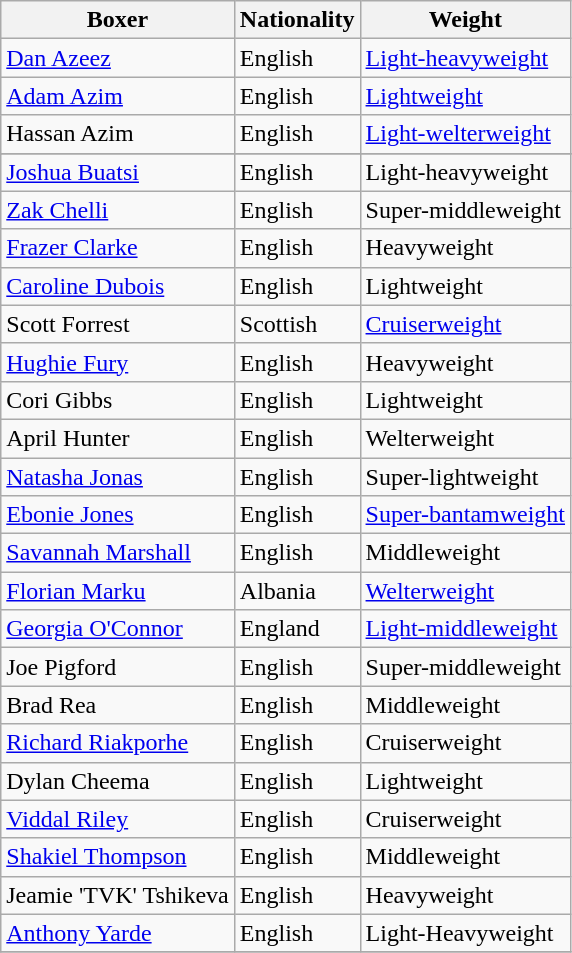<table class="wikitable sortable">
<tr>
<th>Boxer </th>
<th>Nationality</th>
<th>Weight</th>
</tr>
<tr>
<td><a href='#'>Dan Azeez</a></td>
<td> English</td>
<td><a href='#'>Light-heavyweight</a></td>
</tr>
<tr>
<td><a href='#'>Adam Azim</a></td>
<td> English</td>
<td><a href='#'>Lightweight</a></td>
</tr>
<tr>
<td>Hassan Azim</td>
<td> English</td>
<td><a href='#'>Light-welterweight</a></td>
</tr>
<tr>
</tr>
<tr>
<td><a href='#'>Joshua Buatsi</a></td>
<td> English</td>
<td>Light-heavyweight</td>
</tr>
<tr>
<td><a href='#'>Zak Chelli</a></td>
<td> English</td>
<td>Super-middleweight</td>
</tr>
<tr>
<td><a href='#'>Frazer Clarke</a></td>
<td> English</td>
<td>Heavyweight</td>
</tr>
<tr>
<td><a href='#'>Caroline Dubois</a></td>
<td> English</td>
<td>Lightweight</td>
</tr>
<tr>
<td>Scott Forrest</td>
<td> Scottish</td>
<td><a href='#'>Cruiserweight</a></td>
</tr>
<tr>
<td><a href='#'>Hughie Fury</a></td>
<td> English</td>
<td>Heavyweight</td>
</tr>
<tr>
<td>Cori Gibbs</td>
<td> English</td>
<td>Lightweight</td>
</tr>
<tr>
<td>April Hunter</td>
<td> English</td>
<td>Welterweight</td>
</tr>
<tr>
<td><a href='#'>Natasha Jonas</a></td>
<td> English</td>
<td>Super-lightweight</td>
</tr>
<tr>
<td><a href='#'>Ebonie Jones</a></td>
<td> English</td>
<td><a href='#'>Super-bantamweight</a></td>
</tr>
<tr>
<td><a href='#'>Savannah Marshall</a></td>
<td> English</td>
<td>Middleweight</td>
</tr>
<tr>
<td><a href='#'>Florian Marku</a></td>
<td> Albania</td>
<td><a href='#'>Welterweight</a></td>
</tr>
<tr>
<td><a href='#'>Georgia O'Connor</a></td>
<td> England</td>
<td><a href='#'>Light-middleweight</a></td>
</tr>
<tr>
<td>Joe Pigford</td>
<td> English</td>
<td>Super-middleweight</td>
</tr>
<tr>
<td>Brad Rea</td>
<td> English</td>
<td>Middleweight</td>
</tr>
<tr>
<td><a href='#'>Richard Riakporhe</a></td>
<td> English</td>
<td>Cruiserweight</td>
</tr>
<tr>
<td>Dylan Cheema</td>
<td> English</td>
<td>Lightweight</td>
</tr>
<tr>
<td><a href='#'>Viddal Riley</a></td>
<td> English</td>
<td>Cruiserweight</td>
</tr>
<tr>
<td><a href='#'>Shakiel Thompson</a></td>
<td> English</td>
<td>Middleweight</td>
</tr>
<tr>
<td>Jeamie 'TVK' Tshikeva</td>
<td> English</td>
<td>Heavyweight</td>
</tr>
<tr>
<td><a href='#'>Anthony Yarde</a></td>
<td> English</td>
<td>Light-Heavyweight</td>
</tr>
<tr>
</tr>
</table>
